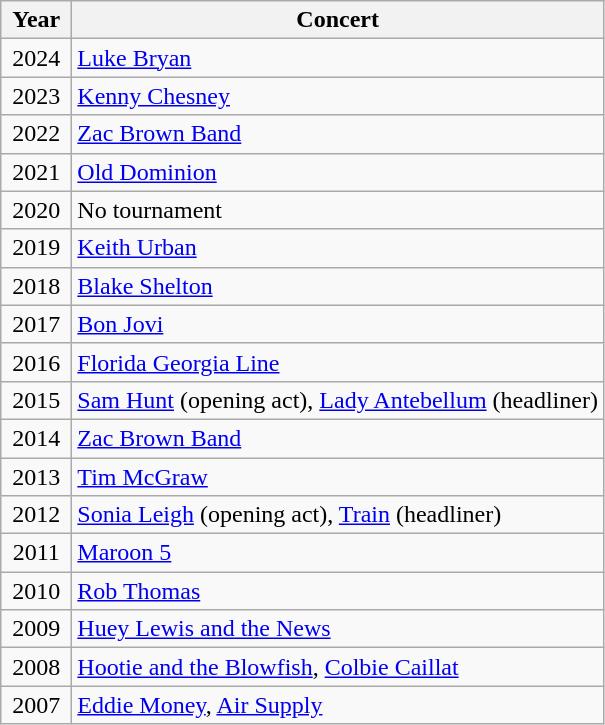<table class=wikitable>
<tr>
<th>Year</th>
<th align=center>Concert</th>
</tr>
<tr>
<td align=center>2024</td>
<td><a href='#'>Luke Bryan</a></td>
</tr>
<tr>
<td align=center>2023</td>
<td><a href='#'>Kenny Chesney</a></td>
</tr>
<tr>
<td align=center>2022</td>
<td><a href='#'>Zac Brown Band</a></td>
</tr>
<tr>
<td align=center>2021</td>
<td><a href='#'>Old Dominion</a></td>
</tr>
<tr>
<td align=center>2020</td>
<td>No tournament</td>
</tr>
<tr>
<td align=center>2019</td>
<td><a href='#'>Keith Urban</a></td>
</tr>
<tr>
<td align=center>2018</td>
<td><a href='#'>Blake Shelton</a></td>
</tr>
<tr>
<td align=center>2017</td>
<td><a href='#'>Bon Jovi</a></td>
</tr>
<tr>
<td align=center>2016</td>
<td><a href='#'>Florida Georgia Line</a></td>
</tr>
<tr>
<td align=center>2015</td>
<td><a href='#'>Sam Hunt</a> (opening act), <a href='#'>Lady Antebellum</a> (headliner)</td>
</tr>
<tr>
<td align=center>2014</td>
<td><a href='#'>Zac Brown Band</a></td>
</tr>
<tr>
<td align=center>2013</td>
<td><a href='#'>Tim McGraw</a></td>
</tr>
<tr>
<td align=center>2012</td>
<td><a href='#'>Sonia Leigh</a> (opening act), <a href='#'>Train</a> (headliner)</td>
</tr>
<tr>
<td align=center>2011</td>
<td><a href='#'>Maroon 5</a></td>
</tr>
<tr>
<td align=center>2010</td>
<td><a href='#'>Rob Thomas</a></td>
</tr>
<tr>
<td align=center>2009</td>
<td><a href='#'>Huey Lewis and the News</a></td>
</tr>
<tr>
<td align=center>2008</td>
<td><a href='#'>Hootie and the Blowfish</a>, <a href='#'>Colbie Caillat</a></td>
</tr>
<tr>
<td align=center> 2007 </td>
<td><a href='#'>Eddie Money</a>, <a href='#'>Air Supply</a></td>
</tr>
</table>
